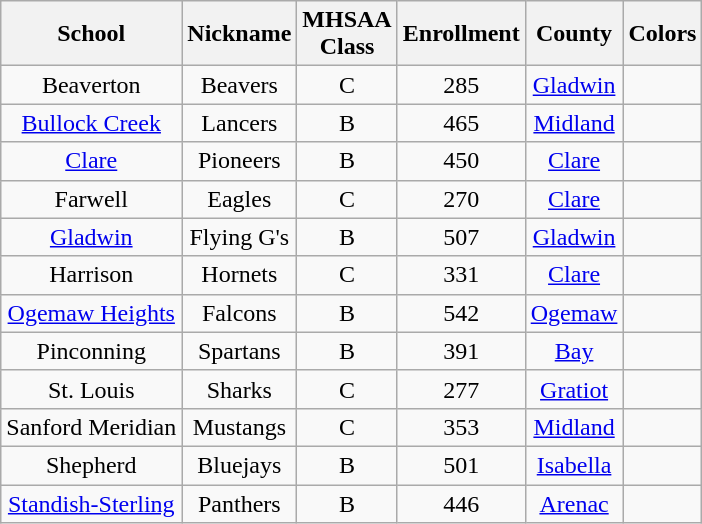<table class="wikitable sortable" style="text-align: center;">
<tr>
<th>School</th>
<th>Nickname</th>
<th>MHSAA<br>Class</th>
<th>Enrollment</th>
<th>County</th>
<th>Colors</th>
</tr>
<tr>
<td>Beaverton</td>
<td>Beavers</td>
<td>C</td>
<td>285</td>
<td><a href='#'>Gladwin</a></td>
<td> </td>
</tr>
<tr>
<td><a href='#'>Bullock Creek</a></td>
<td>Lancers</td>
<td>B</td>
<td>465</td>
<td><a href='#'>Midland</a></td>
<td> </td>
</tr>
<tr>
<td><a href='#'>Clare</a></td>
<td>Pioneers</td>
<td>B</td>
<td>450</td>
<td><a href='#'>Clare</a></td>
<td> </td>
</tr>
<tr>
<td>Farwell</td>
<td>Eagles</td>
<td>C</td>
<td>270</td>
<td><a href='#'>Clare</a></td>
<td> </td>
</tr>
<tr>
<td><a href='#'>Gladwin</a></td>
<td>Flying G's</td>
<td>B</td>
<td>507</td>
<td><a href='#'>Gladwin</a></td>
<td> </td>
</tr>
<tr>
<td>Harrison</td>
<td>Hornets</td>
<td>C</td>
<td>331</td>
<td><a href='#'>Clare</a></td>
<td> </td>
</tr>
<tr>
<td><a href='#'>Ogemaw Heights</a></td>
<td>Falcons</td>
<td>B</td>
<td>542</td>
<td><a href='#'>Ogemaw</a></td>
<td> </td>
</tr>
<tr>
<td>Pinconning</td>
<td>Spartans</td>
<td>B</td>
<td>391</td>
<td><a href='#'>Bay</a></td>
<td> </td>
</tr>
<tr>
<td>St. Louis</td>
<td>Sharks</td>
<td>C</td>
<td>277</td>
<td><a href='#'>Gratiot</a></td>
<td> </td>
</tr>
<tr>
<td>Sanford Meridian</td>
<td>Mustangs</td>
<td>C</td>
<td>353</td>
<td><a href='#'>Midland</a></td>
<td> </td>
</tr>
<tr>
<td>Shepherd</td>
<td>Bluejays</td>
<td>B</td>
<td>501</td>
<td><a href='#'>Isabella</a></td>
<td> </td>
</tr>
<tr>
<td><a href='#'>Standish-Sterling</a></td>
<td>Panthers</td>
<td>B</td>
<td>446</td>
<td><a href='#'>Arenac</a></td>
<td> </td>
</tr>
</table>
